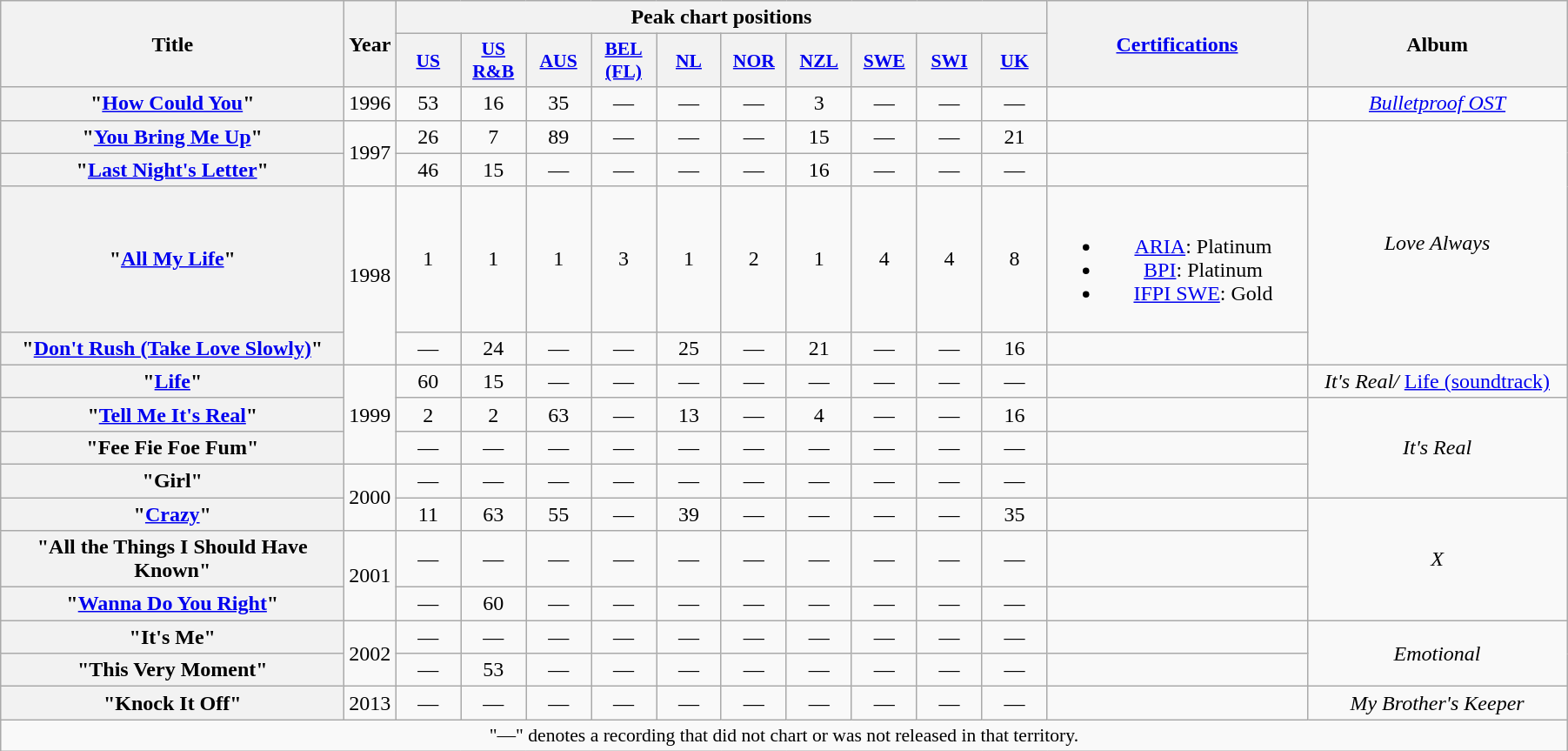<table class="wikitable plainrowheaders" style="text-align:center;">
<tr>
<th scope="col" rowspan="2" style="width:16em;">Title</th>
<th scope="col" rowspan="2">Year</th>
<th scope="col" colspan="10">Peak chart positions</th>
<th scope="col" rowspan="2" style="width:12em;"><a href='#'>Certifications</a></th>
<th scope="col" rowspan="2" style="width:12em;">Album</th>
</tr>
<tr>
<th scope="col" style="width:3em;font-size:90%;"><a href='#'>US</a><br></th>
<th scope="col" style="width:3em;font-size:90%;"><a href='#'>US R&B</a><br></th>
<th scope="col" style="width:3em;font-size:90%;"><a href='#'>AUS</a><br></th>
<th scope="col" style="width:3em;font-size:90%;"><a href='#'>BEL<br>(FL)</a><br></th>
<th scope="col" style="width:3em;font-size:90%;"><a href='#'>NL</a><br></th>
<th scope="col" style="width:3em;font-size:90%;"><a href='#'>NOR</a><br></th>
<th scope="col" style="width:3em;font-size:90%;"><a href='#'>NZL</a><br></th>
<th scope="col" style="width:3em;font-size:90%;"><a href='#'>SWE</a><br></th>
<th scope="col" style="width:3em;font-size:90%;"><a href='#'>SWI</a><br></th>
<th scope="col" style="width:3em;font-size:90%;"><a href='#'>UK</a><br></th>
</tr>
<tr>
<th scope="row">"<a href='#'>How Could You</a>"</th>
<td>1996</td>
<td>53</td>
<td>16</td>
<td>35</td>
<td>—</td>
<td>—</td>
<td>—</td>
<td>3</td>
<td>—</td>
<td>—</td>
<td>—</td>
<td></td>
<td><em><a href='#'>Bulletproof OST</a></em></td>
</tr>
<tr>
<th scope="row">"<a href='#'>You Bring Me Up</a>"</th>
<td rowspan="2">1997</td>
<td>26</td>
<td>7</td>
<td>89</td>
<td>—</td>
<td>—</td>
<td>—</td>
<td>15</td>
<td>—</td>
<td>—</td>
<td>21</td>
<td></td>
<td rowspan="4"><em>Love Always</em></td>
</tr>
<tr>
<th scope="row">"<a href='#'>Last Night's Letter</a>"</th>
<td>46</td>
<td>15</td>
<td>—</td>
<td>—</td>
<td>—</td>
<td>—</td>
<td>16</td>
<td>—</td>
<td>—</td>
<td>—</td>
<td></td>
</tr>
<tr>
<th scope="row">"<a href='#'>All My Life</a>"</th>
<td rowspan="2">1998</td>
<td>1</td>
<td>1</td>
<td>1</td>
<td>3</td>
<td>1</td>
<td>2</td>
<td>1</td>
<td>4</td>
<td>4</td>
<td>8</td>
<td><br><ul><li><a href='#'>ARIA</a>: Platinum</li><li><a href='#'>BPI</a>: Platinum</li><li><a href='#'>IFPI SWE</a>: Gold</li></ul></td>
</tr>
<tr>
<th scope="row">"<a href='#'>Don't Rush (Take Love Slowly)</a>"</th>
<td>—</td>
<td>24</td>
<td>—</td>
<td>—</td>
<td>25</td>
<td>—</td>
<td>21</td>
<td>—</td>
<td>—</td>
<td>16</td>
<td></td>
</tr>
<tr>
<th scope="row">"<a href='#'>Life</a>"</th>
<td rowspan="3">1999</td>
<td>60</td>
<td>15</td>
<td>—</td>
<td>—</td>
<td>—</td>
<td>—</td>
<td>—</td>
<td>—</td>
<td>—</td>
<td>—</td>
<td></td>
<td><em>It's Real/</em> <a href='#'>Life (soundtrack)</a></td>
</tr>
<tr>
<th scope="row">"<a href='#'>Tell Me It's Real</a>"</th>
<td>2</td>
<td>2</td>
<td>63</td>
<td>—</td>
<td>13</td>
<td>—</td>
<td>4</td>
<td>—</td>
<td>—</td>
<td>16</td>
<td></td>
<td rowspan="3"><em>It's Real</em></td>
</tr>
<tr>
<th scope="row">"Fee Fie Foe Fum"</th>
<td>—</td>
<td>—</td>
<td>—</td>
<td>—</td>
<td>—</td>
<td>—</td>
<td>—</td>
<td>—</td>
<td>—</td>
<td>—</td>
<td></td>
</tr>
<tr>
<th scope="row">"Girl"</th>
<td rowspan="2">2000</td>
<td>—</td>
<td>—</td>
<td>—</td>
<td>—</td>
<td>—</td>
<td>—</td>
<td>—</td>
<td>—</td>
<td>—</td>
<td>—</td>
<td></td>
</tr>
<tr>
<th scope="row">"<a href='#'>Crazy</a>"</th>
<td>11</td>
<td>63</td>
<td>55</td>
<td>—</td>
<td>39</td>
<td>—</td>
<td>—</td>
<td>—</td>
<td>—</td>
<td>35</td>
<td></td>
<td rowspan="3"><em>X</em></td>
</tr>
<tr>
<th scope="row">"All the Things I Should Have Known"</th>
<td rowspan="2">2001</td>
<td>—</td>
<td>—</td>
<td>—</td>
<td>—</td>
<td>—</td>
<td>—</td>
<td>—</td>
<td>—</td>
<td>—</td>
<td>—</td>
<td></td>
</tr>
<tr>
<th scope="row">"<a href='#'>Wanna Do You Right</a>"</th>
<td>—</td>
<td>60</td>
<td>—</td>
<td>—</td>
<td>—</td>
<td>—</td>
<td>—</td>
<td>—</td>
<td>—</td>
<td>—</td>
<td></td>
</tr>
<tr>
<th scope="row">"It's Me"</th>
<td rowspan="2">2002</td>
<td>—</td>
<td>—</td>
<td>—</td>
<td>—</td>
<td>—</td>
<td>—</td>
<td>—</td>
<td>—</td>
<td>—</td>
<td>—</td>
<td></td>
<td rowspan="2"><em>Emotional</em></td>
</tr>
<tr>
<th scope="row">"This Very Moment"</th>
<td>—</td>
<td>53</td>
<td>—</td>
<td>—</td>
<td>—</td>
<td>—</td>
<td>—</td>
<td>—</td>
<td>—</td>
<td>—</td>
<td></td>
</tr>
<tr>
<th scope="row">"Knock It Off"</th>
<td>2013</td>
<td>—</td>
<td>—</td>
<td>—</td>
<td>—</td>
<td>—</td>
<td>—</td>
<td>—</td>
<td>—</td>
<td>—</td>
<td>—</td>
<td></td>
<td><em>My Brother's Keeper</em></td>
</tr>
<tr>
<td colspan="14" style="font-size:90%">"—" denotes a recording that did not chart or was not released in that territory.</td>
</tr>
</table>
